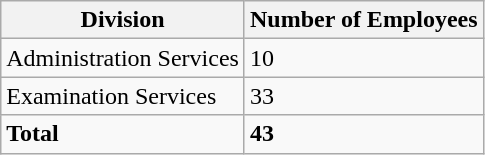<table border="1" cellspacing="0" cellpadding="5" style="border-collapse:collapse;" class="wikitable">
<tr>
<th>Division</th>
<th>Number of Employees</th>
</tr>
<tr>
<td>Administration Services</td>
<td>10</td>
</tr>
<tr>
<td>Examination Services</td>
<td>33</td>
</tr>
<tr>
<td><strong>Total</strong></td>
<td><strong>43</strong></td>
</tr>
</table>
